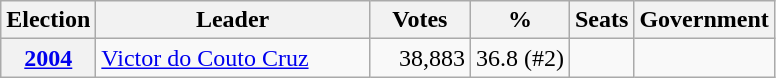<table class="wikitable" style="text-align:right;">
<tr>
<th>Election</th>
<th width="175px">Leader</th>
<th width="60px">Votes</th>
<th>%</th>
<th>Seats</th>
<th>Government</th>
</tr>
<tr>
<th><a href='#'>2004</a></th>
<td align=left><a href='#'>Victor do Couto Cruz</a></td>
<td>38,883</td>
<td>36.8 (#2)</td>
<td></td>
<td></td>
</tr>
</table>
